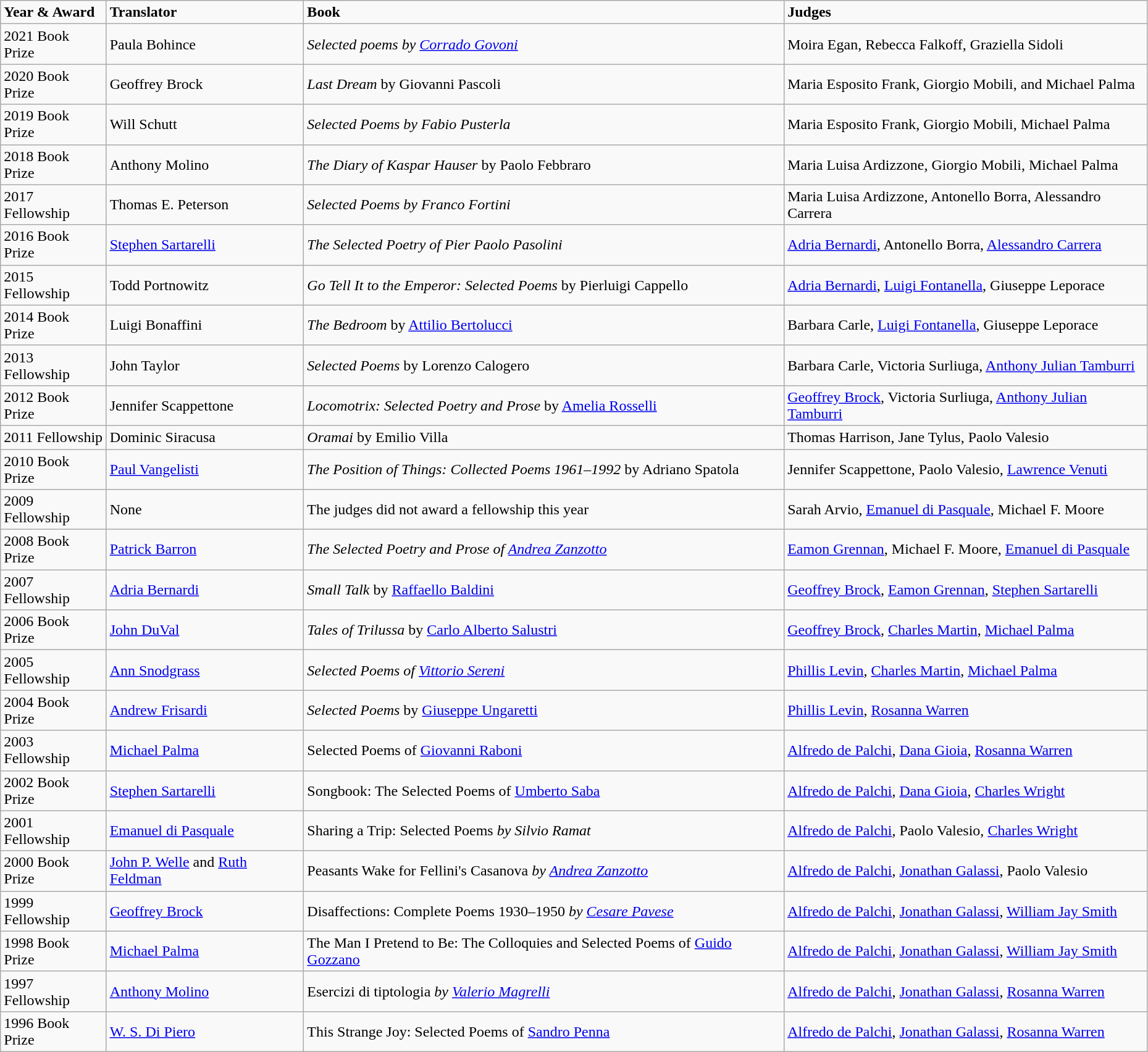<table class="wikitable" style="width: 98%;">
<tr valign="top">
<td><strong>Year & Award</strong></td>
<td><strong>Translator</strong></td>
<td><strong>Book</strong></td>
<td><strong>Judges</strong></td>
</tr>
<tr>
<td>2021 Book Prize</td>
<td>Paula Bohince</td>
<td><em>Selected poems by <a href='#'>Corrado Govoni</a></em></td>
<td>Moira Egan, Rebecca Falkoff, Graziella Sidoli</td>
</tr>
<tr>
<td>2020 Book Prize</td>
<td>Geoffrey Brock</td>
<td><em>Last Dream</em> by Giovanni Pascoli</td>
<td>Maria Esposito Frank, Giorgio Mobili, and Michael Palma</td>
</tr>
<tr>
<td>2019 Book Prize</td>
<td>Will Schutt</td>
<td><em>Selected Poems by Fabio Pusterla</em></td>
<td>Maria Esposito Frank, Giorgio Mobili, Michael Palma</td>
</tr>
<tr>
<td>2018 Book Prize</td>
<td>Anthony Molino</td>
<td><em>The Diary of Kaspar Hauser</em> by Paolo Febbraro</td>
<td>Maria Luisa Ardizzone, Giorgio Mobili, Michael Palma</td>
</tr>
<tr>
<td>2017 Fellowship</td>
<td>Thomas E. Peterson</td>
<td><em>Selected Poems by Franco Fortini</em></td>
<td>Maria Luisa Ardizzone, Antonello Borra, Alessandro Carrera</td>
</tr>
<tr>
<td>2016 Book Prize</td>
<td><a href='#'>Stephen Sartarelli</a></td>
<td><em>The Selected Poetry of Pier Paolo Pasolini</em></td>
<td><a href='#'>Adria Bernardi</a>, Antonello Borra, <a href='#'>Alessandro Carrera</a></td>
</tr>
<tr>
<td>2015 Fellowship</td>
<td>Todd Portnowitz</td>
<td><em>Go Tell It to the Emperor: Selected Poems</em> by Pierluigi Cappello</td>
<td><a href='#'>Adria Bernardi</a>, <a href='#'>Luigi Fontanella</a>, Giuseppe Leporace</td>
</tr>
<tr>
<td>2014 Book Prize</td>
<td>Luigi Bonaffini</td>
<td><em>The Bedroom</em> by <a href='#'>Attilio Bertolucci</a></td>
<td>Barbara Carle, <a href='#'>Luigi Fontanella</a>, Giuseppe Leporace</td>
</tr>
<tr>
<td>2013 Fellowship</td>
<td>John Taylor</td>
<td><em>Selected Poems</em> by Lorenzo Calogero</td>
<td>Barbara Carle, Victoria Surliuga, <a href='#'>Anthony Julian Tamburri</a></td>
</tr>
<tr>
<td>2012 Book Prize</td>
<td>Jennifer Scappettone</td>
<td><em>Locomotrix: Selected Poetry and Prose</em> by <a href='#'>Amelia Rosselli</a></td>
<td><a href='#'>Geoffrey Brock</a>, Victoria Surliuga, <a href='#'>Anthony Julian Tamburri</a></td>
</tr>
<tr>
<td>2011 Fellowship</td>
<td>Dominic Siracusa</td>
<td><em>Oramai</em> by Emilio Villa</td>
<td>Thomas Harrison, Jane Tylus, Paolo Valesio</td>
</tr>
<tr>
<td>2010 Book Prize</td>
<td><a href='#'>Paul Vangelisti</a></td>
<td><em>The Position of Things: Collected Poems 1961–1992</em> by Adriano Spatola</td>
<td>Jennifer Scappettone, Paolo Valesio, <a href='#'>Lawrence Venuti</a></td>
</tr>
<tr>
<td>2009 Fellowship</td>
<td>None</td>
<td>The judges did not award a fellowship this year</td>
<td>Sarah Arvio, <a href='#'>Emanuel di Pasquale</a>, Michael F. Moore</td>
</tr>
<tr>
<td>2008 Book Prize</td>
<td><a href='#'>Patrick Barron</a></td>
<td><em>The Selected Poetry and Prose of <a href='#'>Andrea Zanzotto</a></em></td>
<td><a href='#'>Eamon Grennan</a>, Michael F. Moore, <a href='#'>Emanuel di Pasquale</a></td>
</tr>
<tr>
<td>2007 Fellowship</td>
<td><a href='#'>Adria Bernardi</a></td>
<td><em>Small Talk</em> by <a href='#'>Raffaello Baldini</a></td>
<td><a href='#'>Geoffrey Brock</a>, <a href='#'>Eamon Grennan</a>, <a href='#'>Stephen Sartarelli</a></td>
</tr>
<tr>
<td>2006 Book Prize</td>
<td><a href='#'>John DuVal</a></td>
<td><em>Tales of Trilussa</em> by <a href='#'>Carlo Alberto Salustri</a></td>
<td><a href='#'>Geoffrey Brock</a>, <a href='#'>Charles Martin</a>, <a href='#'>Michael Palma</a></td>
</tr>
<tr>
<td>2005 Fellowship</td>
<td><a href='#'>Ann Snodgrass</a></td>
<td><em>Selected Poems of <a href='#'>Vittorio Sereni</a></em></td>
<td><a href='#'>Phillis Levin</a>, <a href='#'>Charles Martin</a>, <a href='#'>Michael Palma</a></td>
</tr>
<tr>
<td>2004 Book Prize</td>
<td><a href='#'>Andrew Frisardi</a></td>
<td><em>Selected Poems</em> by <a href='#'>Giuseppe Ungaretti</a><em></td>
<td><a href='#'>Phillis Levin</a>, <a href='#'>Rosanna Warren</a></td>
</tr>
<tr>
<td>2003 Fellowship</td>
<td><a href='#'>Michael Palma</a></td>
<td></em>Selected Poems of <a href='#'>Giovanni Raboni</a><em></td>
<td><a href='#'>Alfredo de Palchi</a>, <a href='#'>Dana Gioia</a>, <a href='#'>Rosanna Warren</a></td>
</tr>
<tr>
<td>2002 Book Prize</td>
<td><a href='#'>Stephen Sartarelli</a></td>
<td></em>Songbook: The Selected Poems of <a href='#'>Umberto Saba</a><em></td>
<td><a href='#'>Alfredo de Palchi</a>, <a href='#'>Dana Gioia</a>, <a href='#'>Charles Wright</a></td>
</tr>
<tr>
<td>2001 Fellowship</td>
<td><a href='#'>Emanuel di Pasquale</a></td>
<td></em>Sharing a Trip: Selected Poems<em> by Silvio Ramat</td>
<td><a href='#'>Alfredo de Palchi</a>, Paolo Valesio, <a href='#'>Charles Wright</a></td>
</tr>
<tr>
<td>2000 Book Prize</td>
<td><a href='#'>John P. Welle</a> and <a href='#'>Ruth Feldman</a></td>
<td></em>Peasants Wake for Fellini's Casanova<em> by <a href='#'>Andrea Zanzotto</a></td>
<td><a href='#'>Alfredo de Palchi</a>, <a href='#'>Jonathan Galassi</a>, Paolo Valesio</td>
</tr>
<tr>
<td>1999 Fellowship</td>
<td><a href='#'>Geoffrey Brock</a></td>
<td></em>Disaffections: Complete Poems 1930–1950<em> by <a href='#'>Cesare Pavese</a></td>
<td><a href='#'>Alfredo de Palchi</a>, <a href='#'>Jonathan Galassi</a>, <a href='#'>William Jay Smith</a></td>
</tr>
<tr>
<td>1998 Book Prize</td>
<td><a href='#'>Michael Palma</a></td>
<td></em>The Man I Pretend to Be: The Colloquies and Selected Poems of <a href='#'>Guido Gozzano</a><em></td>
<td><a href='#'>Alfredo de Palchi</a>, <a href='#'>Jonathan Galassi</a>, <a href='#'>William Jay Smith</a></td>
</tr>
<tr>
<td>1997 Fellowship</td>
<td><a href='#'>Anthony Molino</a></td>
<td></em>Esercizi di tiptologia<em> by <a href='#'>Valerio Magrelli</a></td>
<td><a href='#'>Alfredo de Palchi</a>, <a href='#'>Jonathan Galassi</a>, <a href='#'>Rosanna Warren</a></td>
</tr>
<tr>
<td>1996 Book Prize</td>
<td><a href='#'>W. S. Di Piero</a></td>
<td></em>This Strange Joy: Selected Poems of <a href='#'>Sandro Penna</a><em></td>
<td><a href='#'>Alfredo de Palchi</a>, <a href='#'>Jonathan Galassi</a>, <a href='#'>Rosanna Warren</a></td>
</tr>
</table>
